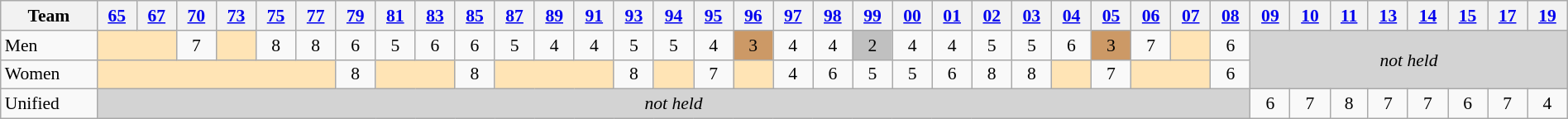<table class="wikitable" width=100% style="font-size:90%; text-align:center;">
<tr>
<th>Team</th>
<th><a href='#'>65</a></th>
<th><a href='#'>67</a></th>
<th><a href='#'>70</a></th>
<th><a href='#'>73</a></th>
<th><a href='#'>75</a></th>
<th><a href='#'>77</a></th>
<th><a href='#'>79</a></th>
<th><a href='#'>81</a></th>
<th><a href='#'>83</a></th>
<th><a href='#'>85</a></th>
<th><a href='#'>87</a></th>
<th><a href='#'>89</a></th>
<th><a href='#'>91</a></th>
<th><a href='#'>93</a></th>
<th><a href='#'>94</a></th>
<th><a href='#'>95</a></th>
<th><a href='#'>96</a></th>
<th><a href='#'>97</a></th>
<th><a href='#'>98</a></th>
<th><a href='#'>99</a></th>
<th><a href='#'>00</a></th>
<th><a href='#'>01</a></th>
<th><a href='#'>02</a></th>
<th><a href='#'>03</a></th>
<th><a href='#'>04</a></th>
<th><a href='#'>05</a></th>
<th><a href='#'>06</a></th>
<th><a href='#'>07</a></th>
<th><a href='#'>08</a></th>
<th><a href='#'>09</a></th>
<th><a href='#'>10</a></th>
<th><a href='#'>11</a></th>
<th><a href='#'>13</a></th>
<th><a href='#'>14</a></th>
<th><a href='#'>15</a></th>
<th><a href='#'>17</a></th>
<th><a href='#'>19</a></th>
</tr>
<tr>
<td align=left>Men</td>
<td colspan=2 bgcolor=moccasin></td>
<td>7</td>
<td bgcolor=moccasin></td>
<td>8</td>
<td>8</td>
<td>6</td>
<td>5</td>
<td>6</td>
<td>6</td>
<td>5</td>
<td>4</td>
<td>4</td>
<td>5</td>
<td>5</td>
<td>4</td>
<td bgcolor=cc9966>3</td>
<td>4</td>
<td>4</td>
<td bgcolor=silver>2</td>
<td>4</td>
<td>4</td>
<td>5</td>
<td>5</td>
<td>6</td>
<td bgcolor=cc9966>3</td>
<td>7</td>
<td bgcolor=moccasin></td>
<td>6</td>
<td rowspan=2 colspan=8 bgcolor=lightgrey><em>not held</em></td>
</tr>
<tr>
<td align=left>Women</td>
<td colspan=6 bgcolor=moccasin></td>
<td>8</td>
<td colspan=2 bgcolor=moccasin></td>
<td>8</td>
<td colspan=3 bgcolor=moccasin></td>
<td>8</td>
<td bgcolor=moccasin></td>
<td>7</td>
<td bgcolor=moccasin></td>
<td>4</td>
<td>6</td>
<td>5</td>
<td>5</td>
<td>6</td>
<td>8</td>
<td>8</td>
<td bgcolor=moccasin></td>
<td>7</td>
<td colspan=2 bgcolor=moccasin></td>
<td>6</td>
</tr>
<tr>
<td align=left>Unified</td>
<td colspan=29 bgcolor=lightgrey><em>not held</em></td>
<td>6</td>
<td>7</td>
<td>8</td>
<td>7</td>
<td>7</td>
<td>6</td>
<td>7</td>
<td>4</td>
</tr>
</table>
